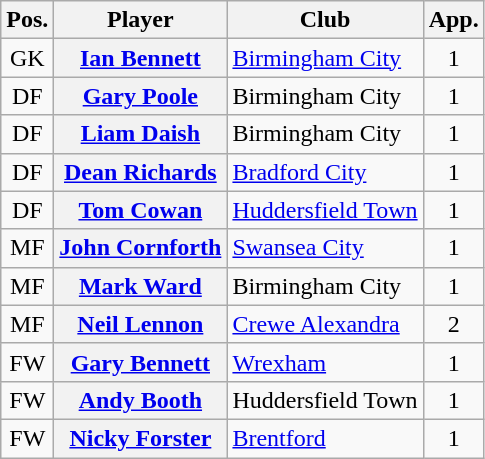<table class="wikitable plainrowheaders" style="text-align: left">
<tr>
<th scope=col>Pos.</th>
<th scope=col>Player</th>
<th scope=col>Club</th>
<th scope=col>App.</th>
</tr>
<tr>
<td style=text-align:center>GK</td>
<th scope=row><a href='#'>Ian Bennett</a></th>
<td><a href='#'>Birmingham City</a></td>
<td style=text-align:center>1</td>
</tr>
<tr>
<td style=text-align:center>DF</td>
<th scope=row><a href='#'>Gary Poole</a></th>
<td>Birmingham City</td>
<td style=text-align:center>1</td>
</tr>
<tr>
<td style=text-align:center>DF</td>
<th scope=row><a href='#'>Liam Daish</a></th>
<td>Birmingham City</td>
<td style=text-align:center>1</td>
</tr>
<tr>
<td style=text-align:center>DF</td>
<th scope=row><a href='#'>Dean Richards</a></th>
<td><a href='#'>Bradford City</a></td>
<td style=text-align:center>1</td>
</tr>
<tr>
<td style=text-align:center>DF</td>
<th scope=row><a href='#'>Tom Cowan</a></th>
<td><a href='#'>Huddersfield Town</a></td>
<td style=text-align:center>1</td>
</tr>
<tr>
<td style=text-align:center>MF</td>
<th scope=row><a href='#'>John Cornforth</a></th>
<td><a href='#'>Swansea City</a></td>
<td style=text-align:center>1</td>
</tr>
<tr>
<td style=text-align:center>MF</td>
<th scope=row><a href='#'>Mark Ward</a></th>
<td>Birmingham City</td>
<td style=text-align:center>1</td>
</tr>
<tr>
<td style=text-align:center>MF</td>
<th scope=row><a href='#'>Neil Lennon</a></th>
<td><a href='#'>Crewe Alexandra</a></td>
<td style=text-align:center>2</td>
</tr>
<tr>
<td style=text-align:center>FW</td>
<th scope=row><a href='#'>Gary Bennett</a></th>
<td><a href='#'>Wrexham</a></td>
<td style=text-align:center>1</td>
</tr>
<tr>
<td style=text-align:center>FW</td>
<th scope=row><a href='#'>Andy Booth</a></th>
<td>Huddersfield Town</td>
<td style=text-align:center>1</td>
</tr>
<tr>
<td style=text-align:center>FW</td>
<th scope=row><a href='#'>Nicky Forster</a></th>
<td><a href='#'>Brentford</a></td>
<td style=text-align:center>1</td>
</tr>
</table>
